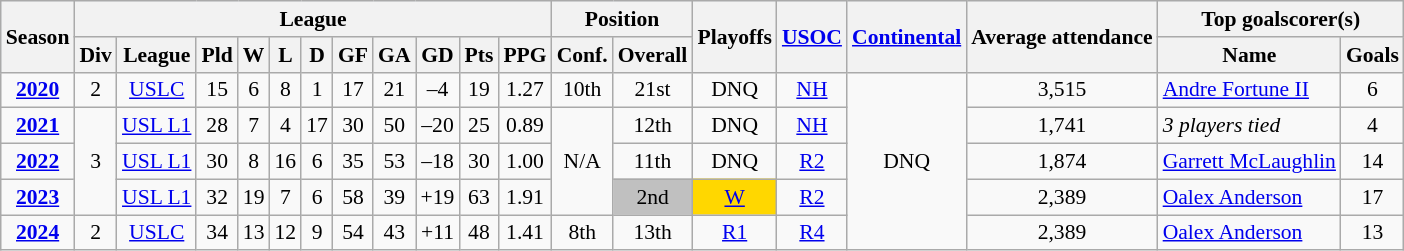<table class="wikitable" style="font-size:90%; text-align:center">
<tr style="background:#f0f6ff;">
<th rowspan=2>Season</th>
<th colspan=11>League</th>
<th colspan=2>Position</th>
<th rowspan=2>Playoffs</th>
<th rowspan=2><a href='#'>USOC</a></th>
<th rowspan=2 colspan=2><a href='#'>Continental</a></th>
<th rowspan=2>Average attendance</th>
<th colspan=2>Top goalscorer(s)</th>
</tr>
<tr>
<th>Div</th>
<th>League</th>
<th>Pld</th>
<th>W</th>
<th>L</th>
<th>D</th>
<th>GF</th>
<th>GA</th>
<th>GD</th>
<th>Pts</th>
<th>PPG</th>
<th>Conf.</th>
<th>Overall</th>
<th>Name</th>
<th>Goals</th>
</tr>
<tr>
<td><strong><a href='#'>2020</a></strong></td>
<td>2</td>
<td><a href='#'>USLC</a></td>
<td>15</td>
<td>6</td>
<td>8</td>
<td>1</td>
<td>17</td>
<td>21</td>
<td>–4</td>
<td>19</td>
<td>1.27</td>
<td>10th</td>
<td>21st</td>
<td>DNQ</td>
<td><a href='#'>NH</a></td>
<td rowspan=5 colspan=2>DNQ</td>
<td>3,515</td>
<td align=left> <a href='#'>Andre Fortune II</a></td>
<td>6</td>
</tr>
<tr>
<td><strong><a href='#'>2021</a></strong></td>
<td rowspan=3>3</td>
<td><a href='#'>USL L1</a></td>
<td>28</td>
<td>7</td>
<td>4</td>
<td>17</td>
<td>30</td>
<td>50</td>
<td>–20</td>
<td>25</td>
<td>0.89</td>
<td rowspan=3>N/A</td>
<td>12th</td>
<td>DNQ</td>
<td><a href='#'>NH</a></td>
<td>1,741</td>
<td align=left><em>3 players tied</em></td>
<td>4</td>
</tr>
<tr>
<td><strong><a href='#'>2022</a></strong></td>
<td><a href='#'>USL L1</a></td>
<td>30</td>
<td>8</td>
<td>16</td>
<td>6</td>
<td>35</td>
<td>53</td>
<td>–18</td>
<td>30</td>
<td>1.00</td>
<td>11th</td>
<td>DNQ</td>
<td><a href='#'>R2</a></td>
<td>1,874</td>
<td align=left> <a href='#'>Garrett McLaughlin</a></td>
<td>14</td>
</tr>
<tr>
<td><strong><a href='#'>2023</a></strong></td>
<td><a href='#'>USL L1</a></td>
<td>32</td>
<td>19</td>
<td>7</td>
<td>6</td>
<td>58</td>
<td>39</td>
<td>+19</td>
<td>63</td>
<td>1.91</td>
<td bgcolor=silver>2nd</td>
<td bgcolor=gold><a href='#'>W</a></td>
<td><a href='#'>R2</a></td>
<td>2,389</td>
<td align=left> <a href='#'>Oalex Anderson</a></td>
<td>17</td>
</tr>
<tr>
<td><strong><a href='#'>2024</a></strong></td>
<td>2</td>
<td><a href='#'>USLC</a></td>
<td>34</td>
<td>13</td>
<td>12</td>
<td>9</td>
<td>54</td>
<td>43</td>
<td>+11</td>
<td>48</td>
<td>1.41</td>
<td>8th</td>
<td>13th</td>
<td><a href='#'>R1</a></td>
<td><a href='#'>R4</a></td>
<td>2,389</td>
<td align=left> <a href='#'>Oalex Anderson</a></td>
<td>13</td>
</tr>
</table>
